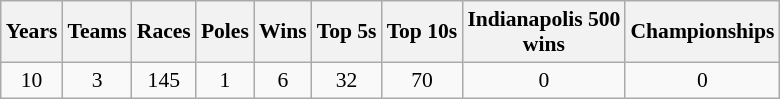<table class="wikitable" style="text-align:center; font-size:90%">
<tr>
<th>Years</th>
<th>Teams</th>
<th>Races</th>
<th>Poles</th>
<th>Wins</th>
<th>Top 5s</th>
<th>Top 10s</th>
<th>Indianapolis 500<br>wins</th>
<th>Championships</th>
</tr>
<tr>
<td>10</td>
<td>3</td>
<td>145</td>
<td>1</td>
<td>6</td>
<td>32</td>
<td>70</td>
<td>0</td>
<td>0</td>
</tr>
</table>
